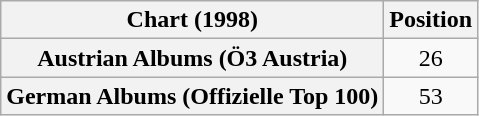<table class="wikitable sortable plainrowheaders" style="text-align:center">
<tr>
<th scope="col">Chart (1998)</th>
<th scope="col">Position</th>
</tr>
<tr>
<th scope="row">Austrian Albums (Ö3 Austria)</th>
<td>26</td>
</tr>
<tr>
<th scope="row">German Albums (Offizielle Top 100)</th>
<td>53</td>
</tr>
</table>
